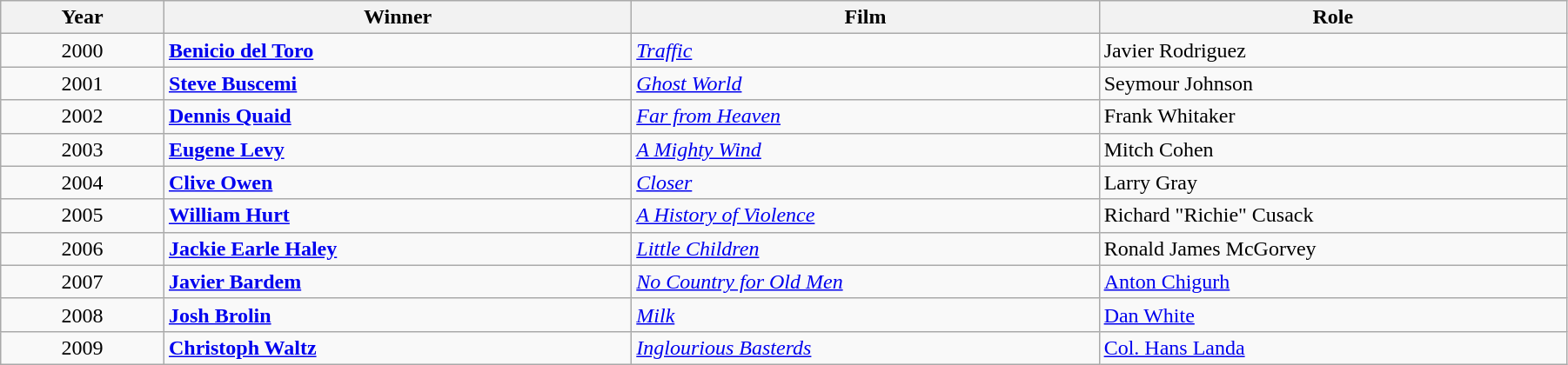<table class="wikitable" width="95%" cellpadding="5">
<tr>
<th width="100"><strong>Year</strong></th>
<th width="300"><strong>Winner</strong></th>
<th width="300"><strong>Film</strong></th>
<th width="300"><strong>Role</strong></th>
</tr>
<tr>
<td style="text-align:center;">2000</td>
<td><strong><a href='#'>Benicio del Toro</a></strong></td>
<td><em><a href='#'>Traffic</a></em></td>
<td>Javier Rodriguez</td>
</tr>
<tr>
<td style="text-align:center;">2001</td>
<td><strong><a href='#'>Steve Buscemi</a></strong></td>
<td><em><a href='#'>Ghost World</a></em></td>
<td>Seymour Johnson</td>
</tr>
<tr>
<td style="text-align:center;">2002</td>
<td><strong><a href='#'>Dennis Quaid</a></strong></td>
<td><em><a href='#'>Far from Heaven</a></em></td>
<td>Frank Whitaker</td>
</tr>
<tr>
<td style="text-align:center;">2003</td>
<td><strong><a href='#'>Eugene Levy</a></strong></td>
<td><em><a href='#'>A Mighty Wind</a></em></td>
<td>Mitch Cohen</td>
</tr>
<tr>
<td style="text-align:center;">2004</td>
<td><strong><a href='#'>Clive Owen</a></strong></td>
<td><em><a href='#'>Closer</a></em></td>
<td>Larry Gray</td>
</tr>
<tr>
<td style="text-align:center;">2005</td>
<td><strong><a href='#'>William Hurt</a></strong></td>
<td><em><a href='#'>A History of Violence</a></em></td>
<td>Richard "Richie" Cusack</td>
</tr>
<tr>
<td style="text-align:center;">2006</td>
<td><strong><a href='#'>Jackie Earle Haley</a></strong></td>
<td><em><a href='#'>Little Children</a></em></td>
<td>Ronald James McGorvey</td>
</tr>
<tr>
<td style="text-align:center;">2007</td>
<td><strong><a href='#'>Javier Bardem</a></strong></td>
<td><em><a href='#'>No Country for Old Men</a></em></td>
<td><a href='#'>Anton Chigurh</a></td>
</tr>
<tr>
<td style="text-align:center;">2008</td>
<td><strong><a href='#'>Josh Brolin</a></strong></td>
<td><em><a href='#'>Milk</a></em></td>
<td><a href='#'>Dan White</a></td>
</tr>
<tr>
<td style="text-align:center;">2009</td>
<td><strong><a href='#'>Christoph Waltz</a></strong></td>
<td><em><a href='#'>Inglourious Basterds</a></em></td>
<td><a href='#'>Col. Hans Landa</a></td>
</tr>
</table>
